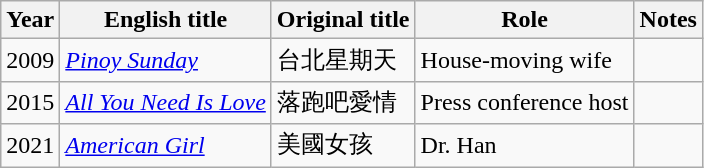<table class="wikitable sortable">
<tr>
<th>Year</th>
<th>English title</th>
<th>Original title</th>
<th>Role</th>
<th class="unsortable">Notes</th>
</tr>
<tr>
<td>2009</td>
<td><em><a href='#'>Pinoy Sunday</a></em></td>
<td>台北星期天</td>
<td>House-moving wife</td>
<td></td>
</tr>
<tr>
<td>2015</td>
<td><em><a href='#'>All You Need Is Love</a></em></td>
<td>落跑吧愛情</td>
<td>Press conference host</td>
<td></td>
</tr>
<tr>
<td>2021</td>
<td><em><a href='#'>American Girl</a></em></td>
<td>美國女孩</td>
<td>Dr. Han</td>
<td></td>
</tr>
</table>
